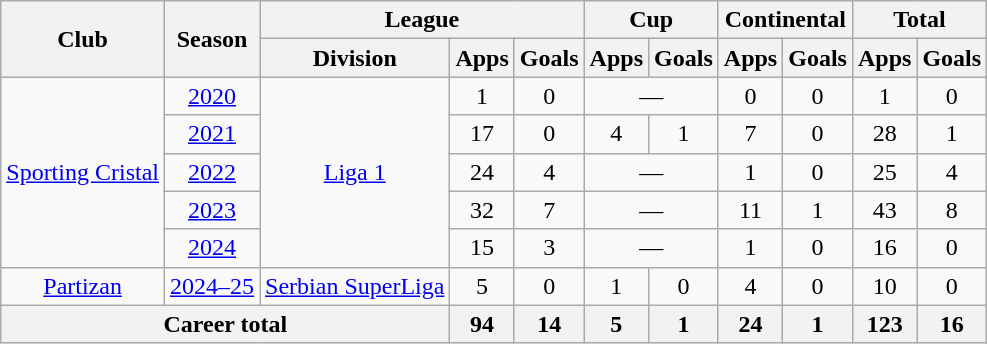<table class="wikitable" style="text-align: center">
<tr>
<th rowspan="2">Club</th>
<th rowspan="2">Season</th>
<th colspan="3">League</th>
<th colspan="2">Cup</th>
<th colspan="2">Continental</th>
<th colspan="2">Total</th>
</tr>
<tr>
<th>Division</th>
<th>Apps</th>
<th>Goals</th>
<th>Apps</th>
<th>Goals</th>
<th>Apps</th>
<th>Goals</th>
<th>Apps</th>
<th>Goals</th>
</tr>
<tr>
<td rowspan="5"><a href='#'>Sporting Cristal</a></td>
<td><a href='#'>2020</a></td>
<td rowspan="5"><a href='#'>Liga 1</a></td>
<td>1</td>
<td>0</td>
<td colspan="2">—</td>
<td>0</td>
<td>0</td>
<td>1</td>
<td>0</td>
</tr>
<tr>
<td><a href='#'>2021</a></td>
<td>17</td>
<td>0</td>
<td>4</td>
<td>1</td>
<td>7</td>
<td>0</td>
<td>28</td>
<td>1</td>
</tr>
<tr>
<td><a href='#'>2022</a></td>
<td>24</td>
<td>4</td>
<td colspan="2">—</td>
<td>1</td>
<td>0</td>
<td>25</td>
<td>4</td>
</tr>
<tr>
<td><a href='#'>2023</a></td>
<td>32</td>
<td>7</td>
<td colspan="2">—</td>
<td>11</td>
<td>1</td>
<td>43</td>
<td>8</td>
</tr>
<tr>
<td><a href='#'>2024</a></td>
<td>15</td>
<td>3</td>
<td colspan="2">—</td>
<td>1</td>
<td>0</td>
<td>16</td>
<td>0</td>
</tr>
<tr>
<td rowspan="1"><a href='#'>Partizan</a></td>
<td><a href='#'>2024–25</a></td>
<td rowspan="1"><a href='#'>Serbian SuperLiga</a></td>
<td>5</td>
<td>0</td>
<td>1</td>
<td>0</td>
<td>4</td>
<td>0</td>
<td>10</td>
<td>0</td>
</tr>
<tr>
<th colspan="3"><strong>Career total</strong></th>
<th>94</th>
<th>14</th>
<th>5</th>
<th>1</th>
<th>24</th>
<th>1</th>
<th>123</th>
<th>16</th>
</tr>
</table>
